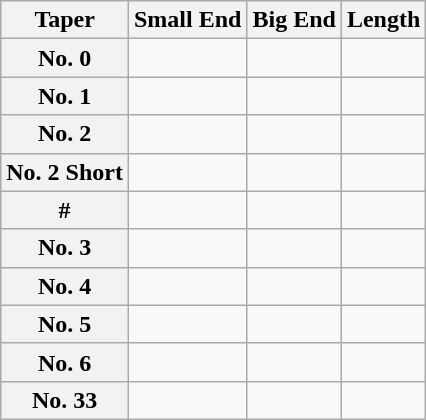<table class="wikitable">
<tr>
<th>Taper</th>
<th>Small End</th>
<th>Big End</th>
<th>Length</th>
</tr>
<tr>
<th>No. 0</th>
<td></td>
<td></td>
<td></td>
</tr>
<tr>
<th>No. 1</th>
<td></td>
<td></td>
<td></td>
</tr>
<tr>
<th>No. 2</th>
<td></td>
<td></td>
<td></td>
</tr>
<tr>
<th>No. 2 Short</th>
<td></td>
<td></td>
<td></td>
</tr>
<tr>
<th>#</th>
<td></td>
<td></td>
<td></td>
</tr>
<tr>
<th>No. 3</th>
<td></td>
<td></td>
<td></td>
</tr>
<tr>
<th>No. 4</th>
<td></td>
<td></td>
<td></td>
</tr>
<tr>
<th>No. 5</th>
<td></td>
<td></td>
<td></td>
</tr>
<tr>
<th>No. 6</th>
<td></td>
<td></td>
<td></td>
</tr>
<tr>
<th>No. 33</th>
<td></td>
<td></td>
<td></td>
</tr>
</table>
